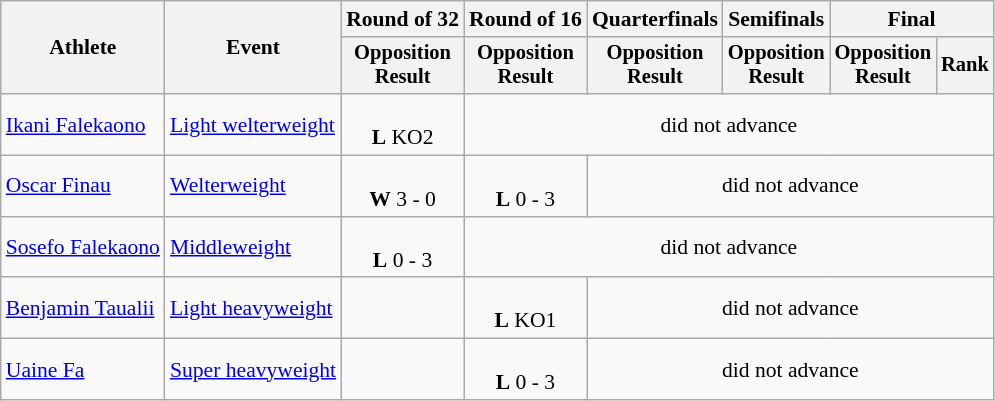<table class="wikitable" style="font-size:90%;">
<tr>
<th rowspan=2>Athlete</th>
<th rowspan=2>Event</th>
<th>Round of 32</th>
<th>Round of 16</th>
<th>Quarterfinals</th>
<th>Semifinals</th>
<th colspan=2>Final</th>
</tr>
<tr style="font-size:95%">
<th>Opposition<br>Result</th>
<th>Opposition<br>Result</th>
<th>Opposition<br>Result</th>
<th>Opposition<br>Result</th>
<th>Opposition<br>Result</th>
<th>Rank</th>
</tr>
<tr align=center>
<td align=left><a href='#'>Ikani Falekaono</a></td>
<td align=left><a href='#'>Light welterweight</a></td>
<td><br><strong>L</strong> KO2</td>
<td colspan=5>did not advance</td>
</tr>
<tr align=center>
<td align=left><a href='#'>Oscar Finau</a></td>
<td align=left><a href='#'>Welterweight</a></td>
<td><br><strong>W</strong> 3 - 0</td>
<td><br><strong>L</strong> 0 - 3</td>
<td colspan=4>did not advance</td>
</tr>
<tr align=center>
<td align=left><a href='#'>Sosefo Falekaono</a></td>
<td align=left><a href='#'>Middleweight</a></td>
<td><br><strong>L</strong> 0 - 3</td>
<td colspan=5>did not advance</td>
</tr>
<tr align=center>
<td align=left><a href='#'>Benjamin Taualii</a></td>
<td align=left><a href='#'>Light heavyweight</a></td>
<td></td>
<td><br><strong>L</strong> KO1</td>
<td colspan=4>did not advance</td>
</tr>
<tr align=center>
<td align=left><a href='#'>Uaine Fa</a></td>
<td align=left><a href='#'>Super heavyweight</a></td>
<td></td>
<td><br><strong>L</strong> 0 - 3</td>
<td colspan=4>did not advance</td>
</tr>
</table>
